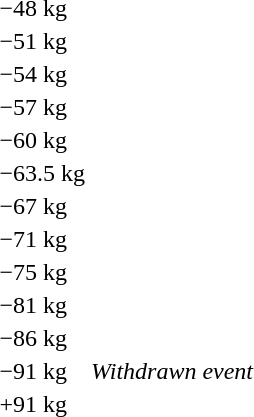<table>
<tr>
<td rowspan=2>−48 kg</td>
<td rowspan=2></td>
<td rowspan=2></td>
<td></td>
</tr>
<tr>
<td></td>
</tr>
<tr>
<td rowspan=2>−51 kg</td>
<td rowspan=2></td>
<td rowspan=2></td>
<td></td>
</tr>
<tr>
<td></td>
</tr>
<tr>
<td rowspan=2>−54 kg</td>
<td rowspan=2></td>
<td rowspan=2></td>
<td></td>
</tr>
<tr>
<td></td>
</tr>
<tr>
<td rowspan=2>−57 kg</td>
<td rowspan=2></td>
<td rowspan=2></td>
<td></td>
</tr>
<tr>
<td></td>
</tr>
<tr>
<td rowspan=2>−60 kg</td>
<td rowspan=2></td>
<td rowspan=2></td>
<td></td>
</tr>
<tr>
<td></td>
</tr>
<tr>
<td rowspan=2>−63.5 kg</td>
<td rowspan=2></td>
<td rowspan=2></td>
<td></td>
</tr>
<tr>
<td></td>
</tr>
<tr>
<td rowspan=2>−67 kg</td>
<td rowspan=2></td>
<td rowspan=2></td>
<td></td>
</tr>
<tr>
<td></td>
</tr>
<tr>
<td rowspan=2>−71 kg</td>
<td rowspan=2></td>
<td rowspan=2></td>
<td></td>
</tr>
<tr>
<td></td>
</tr>
<tr>
<td rowspan=2>−75 kg</td>
<td rowspan=2></td>
<td rowspan=2></td>
<td></td>
</tr>
<tr>
<td></td>
</tr>
<tr>
<td rowspan=2>−81 kg</td>
<td rowspan=2></td>
<td rowspan=2></td>
<td></td>
</tr>
<tr>
<td></td>
</tr>
<tr>
<td rowspan=2>−86 kg</td>
<td rowspan=2></td>
<td rowspan=2></td>
<td></td>
</tr>
<tr>
<td></td>
</tr>
<tr>
<td>−91 kg</td>
<td colspan=3 align=center><em>Withdrawn event</em></td>
</tr>
<tr>
<td rowspan=2>+91 kg</td>
<td rowspan=2></td>
<td rowspan=2></td>
<td></td>
</tr>
<tr>
<td></td>
</tr>
<tr>
</tr>
</table>
